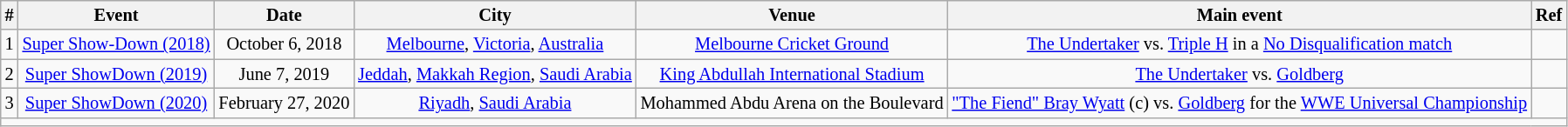<table class="sortable wikitable succession-box" style="font-size:85%; text-align:center;">
<tr>
<th>#</th>
<th>Event</th>
<th>Date</th>
<th>City</th>
<th>Venue</th>
<th>Main event</th>
<th>Ref</th>
</tr>
<tr>
<td>1</td>
<td><a href='#'>Super Show-Down (2018)</a></td>
<td>October 6, 2018</td>
<td><a href='#'>Melbourne</a>, <a href='#'>Victoria</a>, <a href='#'>Australia</a></td>
<td><a href='#'>Melbourne Cricket Ground</a></td>
<td><a href='#'>The Undertaker</a> vs. <a href='#'>Triple H</a> in a <a href='#'>No Disqualification match</a></td>
<td></td>
</tr>
<tr>
<td>2</td>
<td><a href='#'>Super ShowDown (2019)</a></td>
<td>June 7, 2019</td>
<td><a href='#'>Jeddah</a>, <a href='#'>Makkah Region</a>, <a href='#'>Saudi Arabia</a></td>
<td><a href='#'>King Abdullah International Stadium</a></td>
<td><a href='#'>The Undertaker</a> vs. <a href='#'>Goldberg</a></td>
<td></td>
</tr>
<tr>
<td>3</td>
<td><a href='#'>Super ShowDown (2020)</a></td>
<td>February 27, 2020</td>
<td><a href='#'>Riyadh</a>, <a href='#'>Saudi Arabia</a></td>
<td>Mohammed Abdu Arena on the Boulevard</td>
<td><a href='#'>"The Fiend" Bray Wyatt</a> (c) vs. <a href='#'>Goldberg</a> for the <a href='#'>WWE Universal Championship</a></td>
<td></td>
</tr>
<tr>
<td colspan="7"></td>
</tr>
</table>
